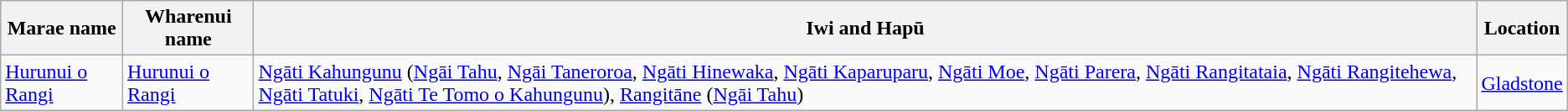<table class="wikitable sortable">
<tr>
<th>Marae name</th>
<th>Wharenui name</th>
<th>Iwi and Hapū</th>
<th>Location</th>
</tr>
<tr>
<td><a href='#'>Hurunui o Rangi</a></td>
<td><a href='#'>Hurunui o Rangi</a></td>
<td><a href='#'>Ngāti Kahungunu</a> (<a href='#'>Ngāi Tahu</a>, <a href='#'>Ngāi Taneroroa</a>, <a href='#'>Ngāti Hinewaka</a>, <a href='#'>Ngāti Kaparuparu</a>, <a href='#'>Ngāti Moe</a>, <a href='#'>Ngāti Parera</a>, <a href='#'>Ngāti Rangitataia</a>, <a href='#'>Ngāti Rangitehewa</a>, <a href='#'>Ngāti Tatuki</a>, <a href='#'>Ngāti Te Tomo o Kahungunu</a>), <a href='#'>Rangitāne</a> (<a href='#'>Ngāi Tahu</a>)</td>
<td><a href='#'>Gladstone</a></td>
</tr>
</table>
